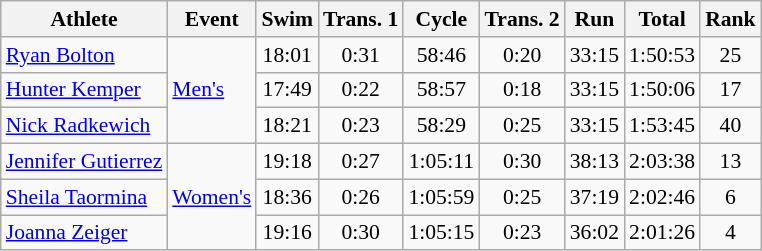<table class=wikitable style=font-size:90%;text-align:center>
<tr>
<th>Athlete</th>
<th>Event</th>
<th>Swim</th>
<th>Trans. 1</th>
<th>Cycle</th>
<th>Trans. 2</th>
<th>Run</th>
<th>Total</th>
<th>Rank</th>
</tr>
<tr>
<td align=left><a href='#'>Ryan Bolton</a></td>
<td align=left rowspan=3><a href='#'>Men's</a></td>
<td>18:01</td>
<td>0:31</td>
<td>58:46</td>
<td>0:20</td>
<td>33:15</td>
<td>1:50:53</td>
<td>25</td>
</tr>
<tr>
<td align=left><a href='#'>Hunter Kemper</a></td>
<td>17:49</td>
<td>0:22</td>
<td>58:57</td>
<td>0:18</td>
<td>33:15</td>
<td>1:50:06</td>
<td>17</td>
</tr>
<tr>
<td align=left><a href='#'>Nick Radkewich</a></td>
<td>18:21</td>
<td>0:23</td>
<td>58:29</td>
<td>0:25</td>
<td>33:15</td>
<td>1:53:45</td>
<td>40</td>
</tr>
<tr>
<td align=left><a href='#'>Jennifer Gutierrez</a></td>
<td align=left rowspan=3><a href='#'>Women's</a></td>
<td>19:18</td>
<td>0:27</td>
<td>1:05:11</td>
<td>0:30</td>
<td>38:13</td>
<td>2:03:38</td>
<td>13</td>
</tr>
<tr>
<td align=left><a href='#'>Sheila Taormina</a></td>
<td>18:36</td>
<td>0:26</td>
<td>1:05:59</td>
<td>0:25</td>
<td>37:19</td>
<td>2:02:46</td>
<td>6</td>
</tr>
<tr>
<td align=left><a href='#'>Joanna Zeiger</a></td>
<td>19:16</td>
<td>0:30</td>
<td>1:05:15</td>
<td>0:23</td>
<td>36:02</td>
<td>2:01:26</td>
<td>4</td>
</tr>
</table>
